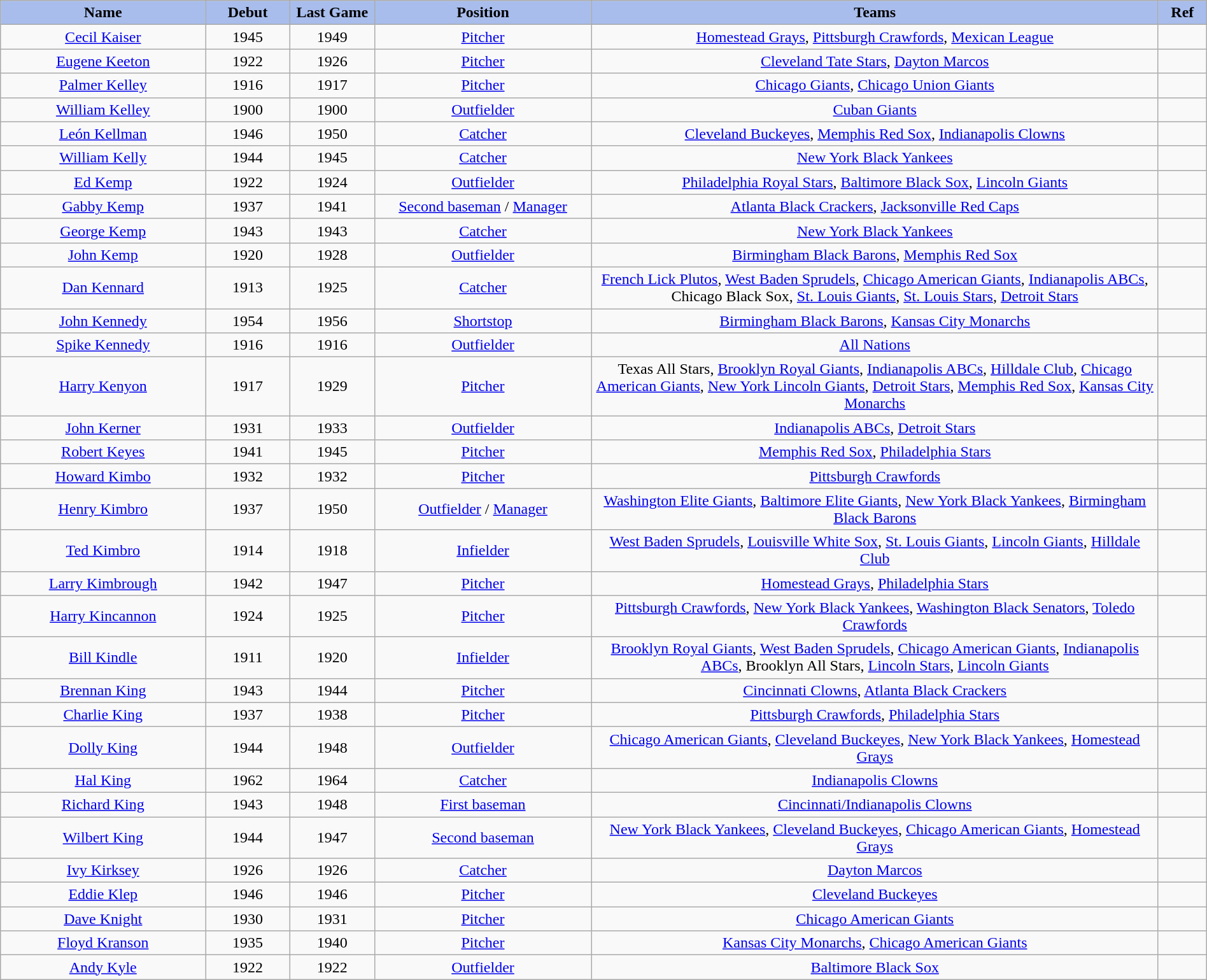<table class="wikitable" style="width: 100%">
<tr>
<th style="background:#a8bdec; width:17%;">Name</th>
<th style="width:7%; background:#a8bdec;">Debut</th>
<th style="width:7%; background:#a8bdec;">Last Game</th>
<th style="width:18%; background:#a8bdec;">Position</th>
<th style="width:47%; background:#a8bdec;">Teams</th>
<th style="width:4%; background:#a8bdec;">Ref</th>
</tr>
<tr align=center>
<td><a href='#'>Cecil Kaiser</a></td>
<td>1945</td>
<td>1949</td>
<td><a href='#'>Pitcher</a></td>
<td><a href='#'>Homestead Grays</a>, <a href='#'>Pittsburgh Crawfords</a>, <a href='#'>Mexican League</a></td>
<td></td>
</tr>
<tr align=center>
<td><a href='#'>Eugene Keeton</a></td>
<td>1922</td>
<td>1926</td>
<td><a href='#'>Pitcher</a></td>
<td><a href='#'>Cleveland Tate Stars</a>, <a href='#'>Dayton Marcos</a></td>
<td></td>
</tr>
<tr align=center>
<td><a href='#'>Palmer Kelley</a></td>
<td>1916</td>
<td>1917</td>
<td><a href='#'>Pitcher</a></td>
<td><a href='#'>Chicago Giants</a>, <a href='#'>Chicago Union Giants</a></td>
<td></td>
</tr>
<tr align=center>
<td><a href='#'>William Kelley</a></td>
<td>1900</td>
<td>1900</td>
<td><a href='#'>Outfielder</a></td>
<td><a href='#'>Cuban Giants</a></td>
<td></td>
</tr>
<tr align=center>
<td><a href='#'>León Kellman</a></td>
<td>1946</td>
<td>1950</td>
<td><a href='#'>Catcher</a></td>
<td><a href='#'>Cleveland Buckeyes</a>, <a href='#'>Memphis Red Sox</a>, <a href='#'>Indianapolis Clowns</a></td>
<td></td>
</tr>
<tr align=center>
<td><a href='#'>William Kelly</a></td>
<td>1944</td>
<td>1945</td>
<td><a href='#'>Catcher</a></td>
<td><a href='#'>New York Black Yankees</a></td>
<td></td>
</tr>
<tr align=center>
<td><a href='#'>Ed Kemp</a></td>
<td>1922</td>
<td>1924</td>
<td><a href='#'>Outfielder</a></td>
<td><a href='#'>Philadelphia Royal Stars</a>, <a href='#'>Baltimore Black Sox</a>, <a href='#'>Lincoln Giants</a></td>
<td></td>
</tr>
<tr align=center>
<td><a href='#'>Gabby Kemp</a></td>
<td>1937</td>
<td>1941</td>
<td><a href='#'>Second baseman</a> / <a href='#'>Manager</a></td>
<td><a href='#'>Atlanta Black Crackers</a>, <a href='#'>Jacksonville Red Caps</a></td>
<td></td>
</tr>
<tr align=center>
<td><a href='#'>George Kemp</a></td>
<td>1943</td>
<td>1943</td>
<td><a href='#'>Catcher</a></td>
<td><a href='#'>New York Black Yankees</a></td>
<td></td>
</tr>
<tr align=center>
<td><a href='#'>John Kemp</a></td>
<td>1920</td>
<td>1928</td>
<td><a href='#'>Outfielder</a></td>
<td><a href='#'>Birmingham Black Barons</a>, <a href='#'>Memphis Red Sox</a></td>
<td></td>
</tr>
<tr align=center>
<td><a href='#'>Dan Kennard</a></td>
<td>1913</td>
<td>1925</td>
<td><a href='#'>Catcher</a></td>
<td><a href='#'>French Lick Plutos</a>, <a href='#'>West Baden Sprudels</a>, <a href='#'>Chicago American Giants</a>, <a href='#'>Indianapolis ABCs</a>, Chicago Black Sox, <a href='#'>St. Louis Giants</a>, <a href='#'>St. Louis Stars</a>, <a href='#'>Detroit Stars</a></td>
<td></td>
</tr>
<tr align=center>
<td><a href='#'>John Kennedy</a></td>
<td>1954</td>
<td>1956</td>
<td><a href='#'>Shortstop</a></td>
<td><a href='#'>Birmingham Black Barons</a>, <a href='#'>Kansas City Monarchs</a></td>
<td></td>
</tr>
<tr align=center>
<td><a href='#'>Spike Kennedy</a></td>
<td>1916</td>
<td>1916</td>
<td><a href='#'>Outfielder</a></td>
<td><a href='#'>All Nations</a></td>
<td></td>
</tr>
<tr align=center>
<td><a href='#'>Harry Kenyon</a></td>
<td>1917</td>
<td>1929</td>
<td><a href='#'>Pitcher</a></td>
<td>Texas All Stars, <a href='#'>Brooklyn Royal Giants</a>, <a href='#'>Indianapolis ABCs</a>, <a href='#'>Hilldale Club</a>, <a href='#'>Chicago American Giants</a>, <a href='#'>New York Lincoln Giants</a>, <a href='#'>Detroit Stars</a>, <a href='#'>Memphis Red Sox</a>, <a href='#'>Kansas City Monarchs</a></td>
<td></td>
</tr>
<tr align=center>
<td><a href='#'>John Kerner</a></td>
<td>1931</td>
<td>1933</td>
<td><a href='#'>Outfielder</a></td>
<td><a href='#'>Indianapolis ABCs</a>, <a href='#'>Detroit Stars</a></td>
<td></td>
</tr>
<tr align=center>
<td><a href='#'>Robert Keyes</a></td>
<td>1941</td>
<td>1945</td>
<td><a href='#'>Pitcher</a></td>
<td><a href='#'>Memphis Red Sox</a>, <a href='#'>Philadelphia Stars</a></td>
<td></td>
</tr>
<tr align=center>
<td><a href='#'>Howard Kimbo</a></td>
<td>1932</td>
<td>1932</td>
<td><a href='#'>Pitcher</a></td>
<td><a href='#'>Pittsburgh Crawfords</a></td>
<td></td>
</tr>
<tr align=center>
<td><a href='#'>Henry Kimbro</a></td>
<td>1937</td>
<td>1950</td>
<td><a href='#'>Outfielder</a> / <a href='#'>Manager</a></td>
<td><a href='#'>Washington Elite Giants</a>, <a href='#'>Baltimore Elite Giants</a>, <a href='#'>New York Black Yankees</a>, <a href='#'>Birmingham Black Barons</a></td>
<td></td>
</tr>
<tr align=center>
<td><a href='#'>Ted Kimbro</a></td>
<td>1914</td>
<td>1918</td>
<td><a href='#'>Infielder</a></td>
<td><a href='#'>West Baden Sprudels</a>, <a href='#'>Louisville White Sox</a>, <a href='#'>St. Louis Giants</a>, <a href='#'>Lincoln Giants</a>, <a href='#'>Hilldale Club</a></td>
<td></td>
</tr>
<tr align=center>
<td><a href='#'>Larry Kimbrough</a></td>
<td>1942</td>
<td>1947</td>
<td><a href='#'>Pitcher</a></td>
<td><a href='#'>Homestead Grays</a>, <a href='#'>Philadelphia Stars</a></td>
<td></td>
</tr>
<tr align=center>
<td><a href='#'>Harry Kincannon</a></td>
<td>1924</td>
<td>1925</td>
<td><a href='#'>Pitcher</a></td>
<td><a href='#'>Pittsburgh Crawfords</a>, <a href='#'>New York Black Yankees</a>, <a href='#'>Washington Black Senators</a>, <a href='#'>Toledo Crawfords</a></td>
<td></td>
</tr>
<tr align=center>
<td><a href='#'>Bill Kindle</a></td>
<td>1911</td>
<td>1920</td>
<td><a href='#'>Infielder</a></td>
<td><a href='#'>Brooklyn Royal Giants</a>, <a href='#'>West Baden Sprudels</a>, <a href='#'>Chicago American Giants</a>, <a href='#'>Indianapolis ABCs</a>, Brooklyn All Stars, <a href='#'>Lincoln Stars</a>, <a href='#'>Lincoln Giants</a></td>
<td></td>
</tr>
<tr align=center>
<td><a href='#'>Brennan King</a></td>
<td>1943</td>
<td>1944</td>
<td><a href='#'>Pitcher</a></td>
<td><a href='#'>Cincinnati Clowns</a>, <a href='#'>Atlanta Black Crackers</a></td>
<td></td>
</tr>
<tr align=center>
<td><a href='#'>Charlie King</a></td>
<td>1937</td>
<td>1938</td>
<td><a href='#'>Pitcher</a></td>
<td><a href='#'>Pittsburgh Crawfords</a>, <a href='#'>Philadelphia Stars</a></td>
<td></td>
</tr>
<tr align=center>
<td><a href='#'>Dolly King</a></td>
<td>1944</td>
<td>1948</td>
<td><a href='#'>Outfielder</a></td>
<td><a href='#'>Chicago American Giants</a>, <a href='#'>Cleveland Buckeyes</a>, <a href='#'>New York Black Yankees</a>, <a href='#'>Homestead Grays</a></td>
<td></td>
</tr>
<tr align=center>
<td><a href='#'>Hal King</a></td>
<td>1962</td>
<td>1964</td>
<td><a href='#'>Catcher</a></td>
<td><a href='#'>Indianapolis Clowns</a></td>
<td></td>
</tr>
<tr align=center>
<td><a href='#'>Richard King</a></td>
<td>1943</td>
<td>1948</td>
<td><a href='#'>First baseman</a></td>
<td><a href='#'>Cincinnati/Indianapolis Clowns</a></td>
<td></td>
</tr>
<tr align=center>
<td><a href='#'>Wilbert King</a></td>
<td>1944</td>
<td>1947</td>
<td><a href='#'>Second baseman</a></td>
<td><a href='#'>New York Black Yankees</a>, <a href='#'>Cleveland Buckeyes</a>, <a href='#'>Chicago American Giants</a>, <a href='#'>Homestead Grays</a></td>
<td></td>
</tr>
<tr align=center>
<td><a href='#'>Ivy Kirksey</a></td>
<td>1926</td>
<td>1926</td>
<td><a href='#'>Catcher</a></td>
<td><a href='#'>Dayton Marcos</a></td>
<td></td>
</tr>
<tr align=center>
<td><a href='#'>Eddie Klep</a></td>
<td>1946</td>
<td>1946</td>
<td><a href='#'>Pitcher</a></td>
<td><a href='#'>Cleveland Buckeyes</a></td>
<td></td>
</tr>
<tr align=center>
<td><a href='#'>Dave Knight</a></td>
<td>1930</td>
<td>1931</td>
<td><a href='#'>Pitcher</a></td>
<td><a href='#'>Chicago American Giants</a></td>
<td></td>
</tr>
<tr align=center>
<td><a href='#'>Floyd Kranson</a></td>
<td>1935</td>
<td>1940</td>
<td><a href='#'>Pitcher</a></td>
<td><a href='#'>Kansas City Monarchs</a>, <a href='#'>Chicago American Giants</a></td>
<td></td>
</tr>
<tr align=center>
<td><a href='#'>Andy Kyle</a></td>
<td>1922</td>
<td>1922</td>
<td><a href='#'>Outfielder</a></td>
<td><a href='#'>Baltimore Black Sox</a></td>
<td></td>
</tr>
</table>
